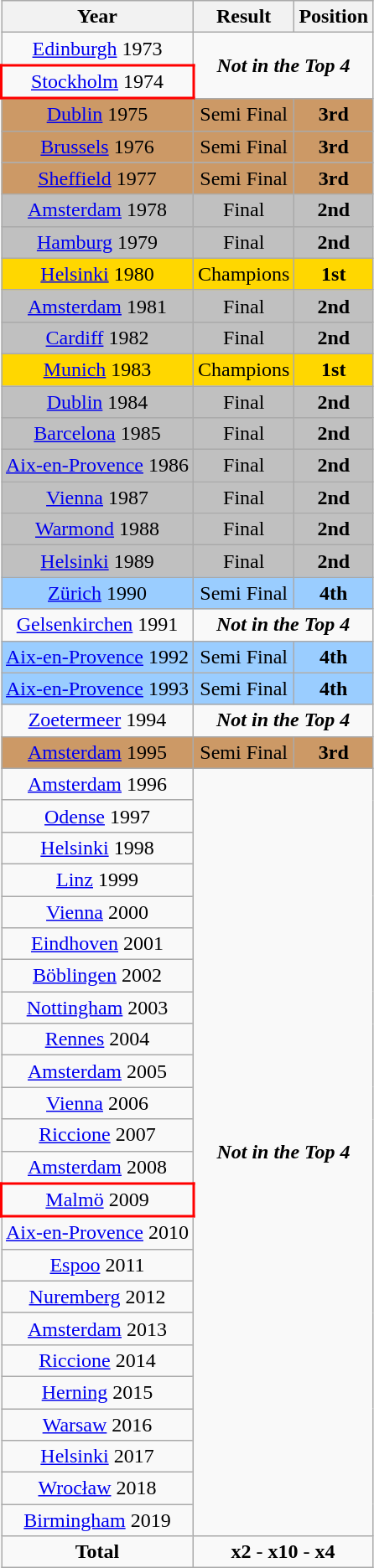<table class="wikitable" style="text-align: center;">
<tr>
<th>Year</th>
<th>Result</th>
<th>Position</th>
</tr>
<tr>
<td> <a href='#'>Edinburgh</a> 1973</td>
<td rowspan="2" colspan="2" align="center"><strong><em>Not in the Top 4</em></strong></td>
</tr>
<tr>
<td style="border: 2px solid red"> <a href='#'>Stockholm</a> 1974</td>
</tr>
<tr style="background:#c96;">
<td> <a href='#'>Dublin</a> 1975</td>
<td>Semi Final</td>
<td><strong>3rd</strong></td>
</tr>
<tr style="background:#c96;">
<td> <a href='#'>Brussels</a> 1976</td>
<td>Semi Final</td>
<td><strong>3rd</strong></td>
</tr>
<tr style="background:#c96;">
<td> <a href='#'>Sheffield</a> 1977</td>
<td>Semi Final</td>
<td><strong>3rd</strong></td>
</tr>
<tr style="background:silver;">
<td> <a href='#'>Amsterdam</a> 1978</td>
<td>Final</td>
<td><strong>2nd</strong></td>
</tr>
<tr style="background:silver;">
<td> <a href='#'>Hamburg</a> 1979</td>
<td>Final</td>
<td><strong>2nd</strong></td>
</tr>
<tr style="background:gold;">
<td> <a href='#'>Helsinki</a> 1980</td>
<td>Champions</td>
<td><strong>1st</strong></td>
</tr>
<tr style="background:silver;">
<td> <a href='#'>Amsterdam</a> 1981</td>
<td>Final</td>
<td><strong>2nd</strong></td>
</tr>
<tr style="background:silver;">
<td> <a href='#'>Cardiff</a> 1982</td>
<td>Final</td>
<td><strong>2nd</strong></td>
</tr>
<tr style="background:gold;">
<td> <a href='#'>Munich</a> 1983</td>
<td>Champions</td>
<td><strong>1st</strong></td>
</tr>
<tr style="background:silver;">
<td> <a href='#'>Dublin</a> 1984</td>
<td>Final</td>
<td><strong>2nd</strong></td>
</tr>
<tr style="background:silver;">
<td> <a href='#'>Barcelona</a> 1985</td>
<td>Final</td>
<td><strong>2nd</strong></td>
</tr>
<tr style="background:silver;">
<td> <a href='#'>Aix-en-Provence</a> 1986</td>
<td>Final</td>
<td><strong>2nd</strong></td>
</tr>
<tr style="background:silver;">
<td> <a href='#'>Vienna</a> 1987</td>
<td>Final</td>
<td><strong>2nd</strong></td>
</tr>
<tr style="background:silver;">
<td> <a href='#'>Warmond</a> 1988</td>
<td>Final</td>
<td><strong>2nd</strong></td>
</tr>
<tr style="background:silver;">
<td> <a href='#'>Helsinki</a> 1989</td>
<td>Final</td>
<td><strong>2nd</strong></td>
</tr>
<tr style="background:#9acdff;">
<td> <a href='#'>Zürich</a> 1990</td>
<td>Semi Final</td>
<td><strong>4th</strong></td>
</tr>
<tr>
<td> <a href='#'>Gelsenkirchen</a> 1991</td>
<td rowspan="1" colspan="2" align="center"><strong><em>Not in the Top 4</em></strong></td>
</tr>
<tr style="background:#9acdff;">
<td> <a href='#'>Aix-en-Provence</a> 1992</td>
<td>Semi Final</td>
<td><strong>4th</strong></td>
</tr>
<tr style="background:#9acdff;">
<td> <a href='#'>Aix-en-Provence</a> 1993</td>
<td>Semi Final</td>
<td><strong>4th</strong></td>
</tr>
<tr>
<td> <a href='#'>Zoetermeer</a> 1994</td>
<td rowspan="1" colspan="2" align="center"><strong><em>Not in the Top 4</em></strong></td>
</tr>
<tr style="background:#c96;">
<td> <a href='#'>Amsterdam</a> 1995</td>
<td>Semi Final</td>
<td><strong>3rd</strong></td>
</tr>
<tr>
<td> <a href='#'>Amsterdam</a> 1996</td>
<td rowspan="24" colspan="2" align="center"><strong><em>Not in the Top 4</em></strong></td>
</tr>
<tr>
<td> <a href='#'>Odense</a> 1997</td>
</tr>
<tr>
<td> <a href='#'>Helsinki</a> 1998</td>
</tr>
<tr>
<td> <a href='#'>Linz</a> 1999</td>
</tr>
<tr>
<td> <a href='#'>Vienna</a> 2000</td>
</tr>
<tr>
<td> <a href='#'>Eindhoven</a> 2001</td>
</tr>
<tr>
<td> <a href='#'>Böblingen</a> 2002</td>
</tr>
<tr>
<td> <a href='#'>Nottingham</a> 2003</td>
</tr>
<tr>
<td> <a href='#'>Rennes</a> 2004</td>
</tr>
<tr>
<td> <a href='#'>Amsterdam</a> 2005</td>
</tr>
<tr>
<td> <a href='#'>Vienna</a> 2006</td>
</tr>
<tr>
<td> <a href='#'>Riccione</a> 2007</td>
</tr>
<tr>
<td> <a href='#'>Amsterdam</a> 2008</td>
</tr>
<tr>
<td style="border: 2px solid red"> <a href='#'>Malmö</a> 2009</td>
</tr>
<tr>
<td> <a href='#'>Aix-en-Provence</a> 2010</td>
</tr>
<tr>
<td> <a href='#'>Espoo</a> 2011</td>
</tr>
<tr>
<td> <a href='#'>Nuremberg</a> 2012</td>
</tr>
<tr>
<td> <a href='#'>Amsterdam</a> 2013</td>
</tr>
<tr>
<td> <a href='#'>Riccione</a> 2014</td>
</tr>
<tr>
<td> <a href='#'>Herning</a> 2015</td>
</tr>
<tr>
<td> <a href='#'>Warsaw</a> 2016</td>
</tr>
<tr>
<td> <a href='#'>Helsinki</a> 2017</td>
</tr>
<tr>
<td> <a href='#'>Wrocław</a> 2018</td>
</tr>
<tr>
<td> <a href='#'>Birmingham</a> 2019</td>
</tr>
<tr>
<td><strong>Total</strong></td>
<td rowspan="1" colspan="2" align="center"><strong>x2</strong> - <strong>x10</strong> - <strong>x4</strong></td>
</tr>
</table>
